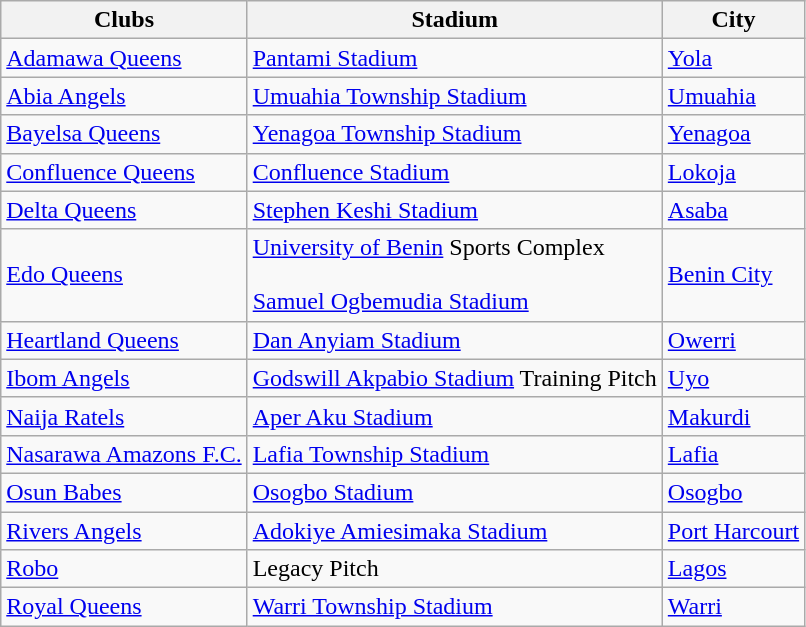<table class="wikitable sortable">
<tr>
<th>Clubs</th>
<th>Stadium</th>
<th>City</th>
</tr>
<tr>
<td><a href='#'>Adamawa Queens</a></td>
<td><a href='#'>Pantami Stadium</a></td>
<td><a href='#'>Yola</a></td>
</tr>
<tr>
<td><a href='#'>Abia Angels</a></td>
<td><a href='#'>Umuahia Township Stadium</a></td>
<td><a href='#'>Umuahia</a></td>
</tr>
<tr>
<td><a href='#'>Bayelsa Queens</a></td>
<td><a href='#'>Yenagoa Township Stadium</a></td>
<td><a href='#'>Yenagoa</a></td>
</tr>
<tr>
<td><a href='#'>Confluence Queens</a></td>
<td><a href='#'>Confluence Stadium</a></td>
<td><a href='#'>Lokoja</a></td>
</tr>
<tr>
<td><a href='#'>Delta Queens</a></td>
<td><a href='#'>Stephen Keshi Stadium</a></td>
<td><a href='#'>Asaba</a></td>
</tr>
<tr>
<td><a href='#'>Edo Queens</a></td>
<td><a href='#'>University of Benin</a> Sports Complex<br><br><a href='#'>Samuel Ogbemudia Stadium</a></td>
<td><a href='#'>Benin City</a></td>
</tr>
<tr>
<td><a href='#'>Heartland Queens</a></td>
<td><a href='#'>Dan Anyiam Stadium</a></td>
<td><a href='#'>Owerri</a></td>
</tr>
<tr>
<td><a href='#'>Ibom Angels</a></td>
<td><a href='#'>Godswill Akpabio Stadium</a> Training Pitch</td>
<td><a href='#'>Uyo</a></td>
</tr>
<tr>
<td><a href='#'>Naija Ratels</a></td>
<td><a href='#'>Aper Aku Stadium</a></td>
<td><a href='#'>Makurdi</a></td>
</tr>
<tr>
<td><a href='#'>Nasarawa Amazons F.C.</a></td>
<td><a href='#'>Lafia Township Stadium</a></td>
<td><a href='#'>Lafia</a></td>
</tr>
<tr>
<td><a href='#'>Osun Babes</a></td>
<td><a href='#'>Osogbo Stadium</a></td>
<td><a href='#'>Osogbo</a></td>
</tr>
<tr>
<td><a href='#'>Rivers Angels</a></td>
<td><a href='#'>Adokiye Amiesimaka Stadium</a></td>
<td><a href='#'>Port Harcourt</a></td>
</tr>
<tr>
<td><a href='#'>Robo</a></td>
<td>Legacy Pitch</td>
<td><a href='#'>Lagos</a></td>
</tr>
<tr>
<td><a href='#'>Royal Queens</a></td>
<td><a href='#'>Warri Township Stadium</a></td>
<td><a href='#'>Warri</a></td>
</tr>
</table>
